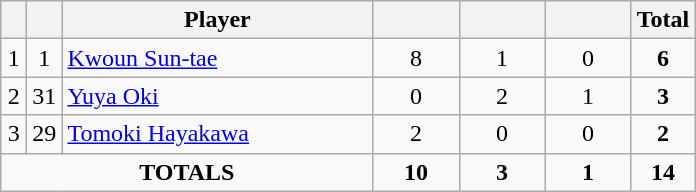<table class="wikitable sortable" style="text-align:center">
<tr>
<th width=10></th>
<th width=10></th>
<th width=200>Player</th>
<th width=50></th>
<th width=50></th>
<th width=50></th>
<th>Total</th>
</tr>
<tr>
<td>1</td>
<td>1</td>
<td align="left"> <a href='#'>Kwoun Sun-tae</a></td>
<td>8</td>
<td>1</td>
<td>0</td>
<td><strong>6</strong></td>
</tr>
<tr>
<td>2</td>
<td>31</td>
<td align="left"> <a href='#'>Yuya Oki</a></td>
<td>0</td>
<td>2</td>
<td>1</td>
<td><strong>3</strong></td>
</tr>
<tr>
<td>3</td>
<td>29</td>
<td align="left"> <a href='#'>Tomoki Hayakawa</a></td>
<td>2</td>
<td>0</td>
<td>0</td>
<td><strong>2</strong></td>
</tr>
<tr>
<td colspan="3"><strong>TOTALS</strong></td>
<td><strong>10</strong></td>
<td><strong>3</strong></td>
<td><strong>1</strong></td>
<td><strong>14</strong></td>
</tr>
</table>
